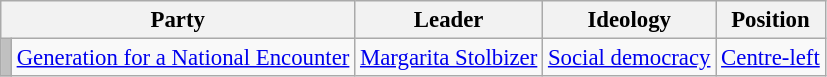<table class="wikitable sortable" style="font-size:95%">
<tr>
<th colspan=2>Party</th>
<th>Leader</th>
<th>Ideology</th>
<th>Position</th>
</tr>
<tr>
<td bgcolor="#C0C0C0"></td>
<td><a href='#'>Generation for a National Encounter</a></td>
<td><a href='#'>Margarita Stolbizer</a></td>
<td><a href='#'>Social democracy</a></td>
<td><a href='#'>Centre-left</a></td>
</tr>
</table>
